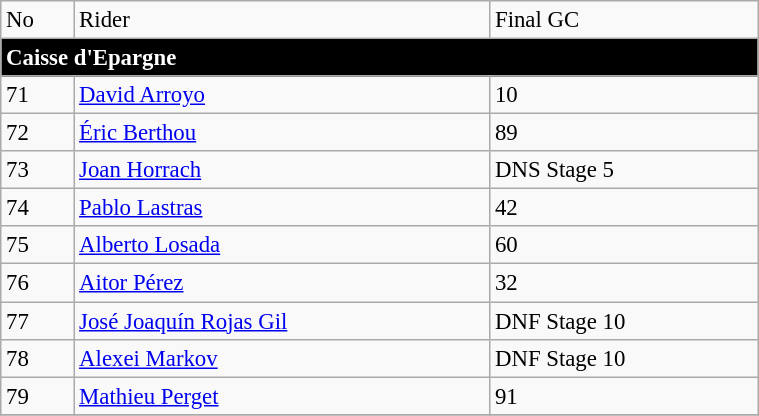<table class=wikitable style="font-size:95%" width="40%">
<tr>
<td>No</td>
<td>Rider</td>
<td>Final GC</td>
</tr>
<tr>
<td colspan=3 bgcolor="black" style= "color: white"><strong>Caisse d'Epargne</strong></td>
</tr>
<tr>
<td>71</td>
<td> <a href='#'>David Arroyo</a></td>
<td>10</td>
</tr>
<tr>
<td>72</td>
<td> <a href='#'>Éric Berthou</a></td>
<td>89</td>
</tr>
<tr>
<td>73</td>
<td> <a href='#'>Joan Horrach</a></td>
<td>DNS Stage 5</td>
</tr>
<tr>
<td>74</td>
<td> <a href='#'>Pablo Lastras</a></td>
<td>42</td>
</tr>
<tr>
<td>75</td>
<td> <a href='#'>Alberto Losada</a></td>
<td>60</td>
</tr>
<tr>
<td>76</td>
<td> <a href='#'>Aitor Pérez</a></td>
<td>32</td>
</tr>
<tr>
<td>77</td>
<td> <a href='#'>José Joaquín Rojas Gil</a></td>
<td>DNF Stage 10</td>
</tr>
<tr>
<td>78</td>
<td> <a href='#'>Alexei Markov</a></td>
<td>DNF Stage 10</td>
</tr>
<tr>
<td>79</td>
<td> <a href='#'>Mathieu Perget</a></td>
<td>91</td>
</tr>
<tr>
</tr>
</table>
